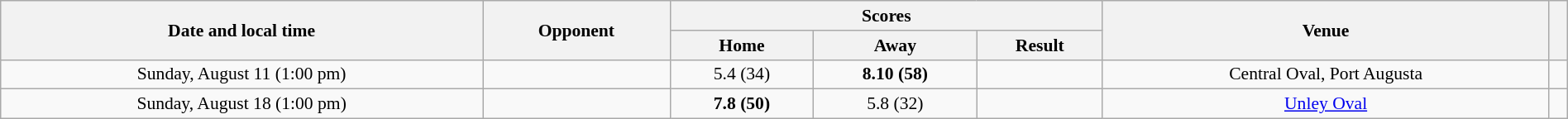<table class="wikitable plainrowheaders" style="font-size:90%; width:100%; text-align:center;">
<tr>
<th rowspan="2" scope="col">Date and local time</th>
<th rowspan="2" scope="col">Opponent</th>
<th colspan="3" scope="col">Scores</th>
<th rowspan="2" scope="col">Venue</th>
<th rowspan="2" scope="col"></th>
</tr>
<tr>
<th scope="col">Home</th>
<th scope="col">Away</th>
<th scope="col">Result</th>
</tr>
<tr>
<td>Sunday, August 11 (1:00 pm)</td>
<td></td>
<td>5.4 (34)</td>
<td><strong>8.10 (58)</strong></td>
<td></td>
<td>Central Oval, Port Augusta</td>
<td></td>
</tr>
<tr>
<td>Sunday, August 18 (1:00 pm)</td>
<td></td>
<td><strong>7.8 (50)</strong></td>
<td>5.8 (32)</td>
<td></td>
<td><a href='#'>Unley Oval</a></td>
<td></td>
</tr>
</table>
